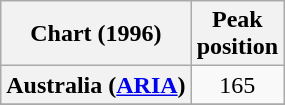<table class="wikitable sortable plainrowheaders" style="text-align:center">
<tr>
<th scope="col">Chart (1996)</th>
<th scope="col">Peak<br>position</th>
</tr>
<tr>
<th scope="row">Australia (<a href='#'>ARIA</a>)</th>
<td align="center">165</td>
</tr>
<tr>
</tr>
<tr>
</tr>
<tr>
</tr>
<tr>
</tr>
</table>
